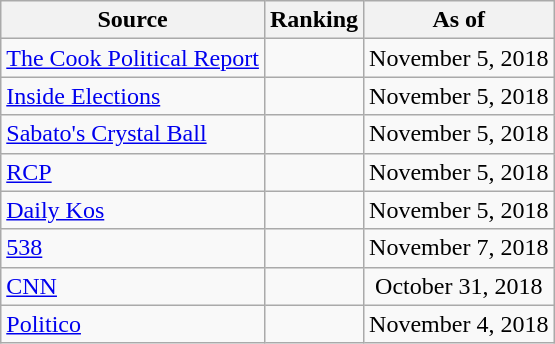<table class="wikitable" style="text-align:center">
<tr>
<th>Source</th>
<th>Ranking</th>
<th>As of</th>
</tr>
<tr>
<td align=left><a href='#'>The Cook Political Report</a></td>
<td></td>
<td>November 5, 2018</td>
</tr>
<tr>
<td align=left><a href='#'>Inside Elections</a></td>
<td></td>
<td>November 5, 2018</td>
</tr>
<tr>
<td align=left><a href='#'>Sabato's Crystal Ball</a></td>
<td></td>
<td>November 5, 2018</td>
</tr>
<tr>
<td align="left"><a href='#'>RCP</a></td>
<td></td>
<td>November 5, 2018</td>
</tr>
<tr>
<td align="left"><a href='#'>Daily Kos</a></td>
<td></td>
<td>November 5, 2018</td>
</tr>
<tr>
<td align="left"><a href='#'>538</a></td>
<td></td>
<td>November 7, 2018</td>
</tr>
<tr>
<td align="left"><a href='#'>CNN</a></td>
<td></td>
<td>October 31, 2018</td>
</tr>
<tr>
<td align="left"><a href='#'>Politico</a></td>
<td></td>
<td>November 4, 2018</td>
</tr>
</table>
